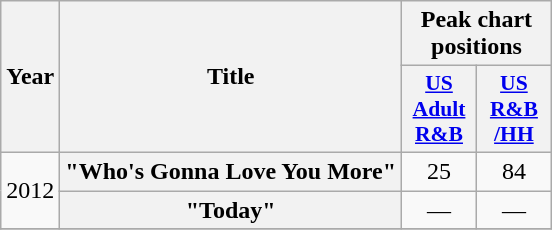<table class="wikitable plainrowheaders" style="text-align:center;">
<tr>
<th scope="col" rowspan="2">Year</th>
<th scope="col" rowspan="2">Title</th>
<th scope="col" colspan="4">Peak chart positions</th>
</tr>
<tr>
<th scope="col" style="width:3em;font-size:90%;"><a href='#'>US<br>Adult<br>R&B</a><br></th>
<th scope="col" style="width:3em;font-size:90%;"><a href='#'>US R&B<br>/HH</a><br></th>
</tr>
<tr>
<td rowspan="2">2012</td>
<th scope="row">"Who's Gonna Love You More"</th>
<td>25</td>
<td>84</td>
</tr>
<tr>
<th scope="row">"Today"</th>
<td>—</td>
<td>—</td>
</tr>
<tr>
</tr>
</table>
